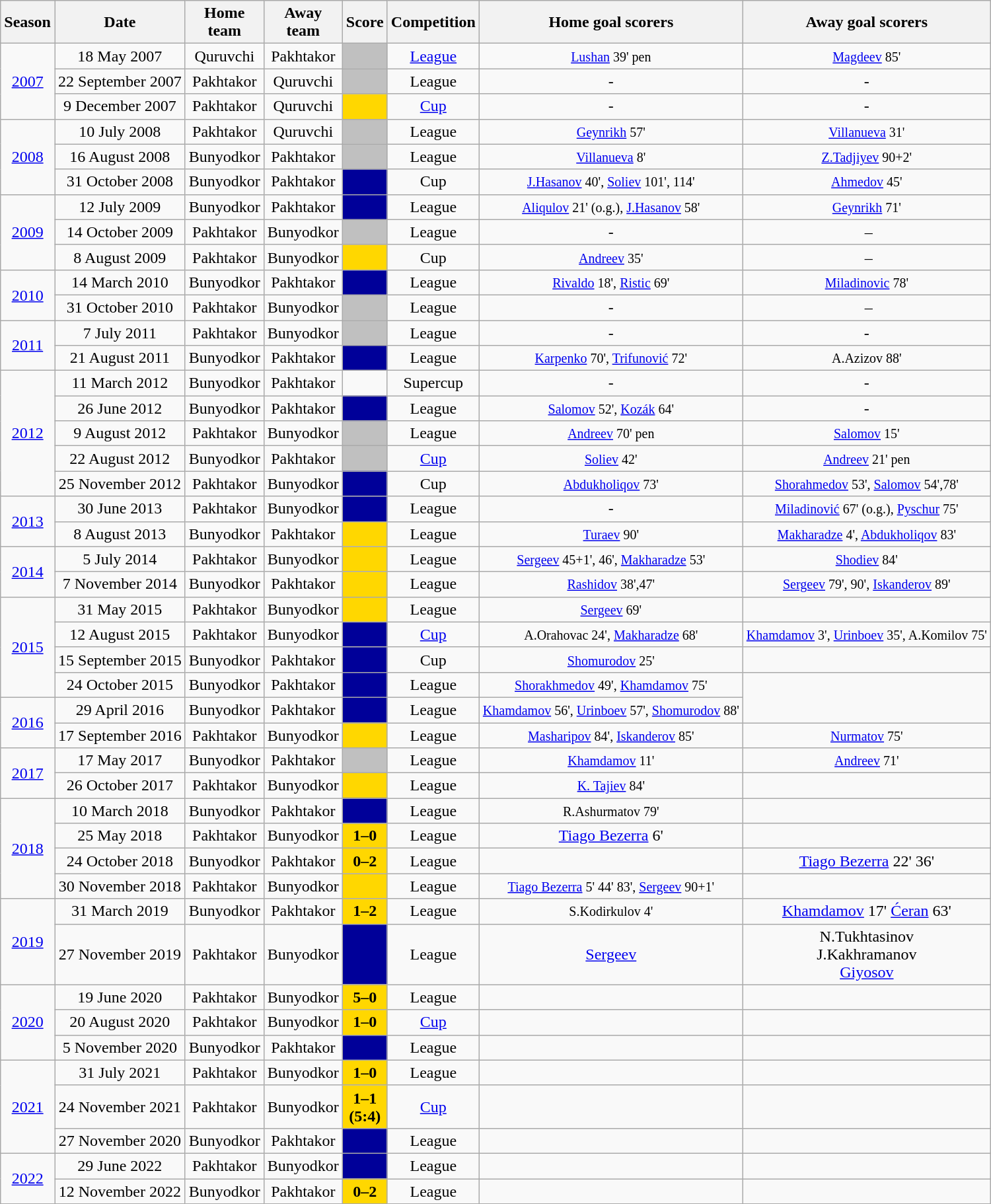<table class="wikitable collapsible collapsed" style="text-align: center">
<tr>
<th width="2">Season</th>
<th Date {>Date</th>
<th width="2">Home team</th>
<th width="2">Away team</th>
<th width="2">Score</th>
<th width="2">Competition</th>
<th>Home goal scorers</th>
<th>Away goal scorers</th>
</tr>
<tr>
<td rowspan=3><a href='#'>2007</a></td>
<td>18 May 2007</td>
<td>Quruvchi</td>
<td>Pakhtakor</td>
<td bgcolor=#C0C0C0></td>
<td><a href='#'>League</a></td>
<td><small><a href='#'>Lushan</a> 39' pen</small></td>
<td><small> <a href='#'>Magdeev</a> 85'</small></td>
</tr>
<tr>
<td>22 September 2007</td>
<td>Pakhtakor</td>
<td>Quruvchi</td>
<td bgcolor=#C0C0C0></td>
<td>League</td>
<td>-</td>
<td>-</td>
</tr>
<tr>
<td>9 December 2007</td>
<td>Pakhtakor</td>
<td>Quruvchi</td>
<td bgcolor=#FFD700></td>
<td><a href='#'>Cup</a></td>
<td>-</td>
<td>-</td>
</tr>
<tr>
<td rowspan=3><a href='#'>2008</a></td>
<td>10 July 2008</td>
<td>Pakhtakor</td>
<td>Quruvchi</td>
<td bgcolor=#C0C0C0></td>
<td>League</td>
<td><small><a href='#'>Geynrikh</a> 57'</small></td>
<td><small> <a href='#'>Villanueva</a> 31'</small></td>
</tr>
<tr>
<td>16 August 2008</td>
<td>Bunyodkor</td>
<td>Pakhtakor</td>
<td bgcolor=#C0C0C0></td>
<td>League</td>
<td><small><a href='#'>Villanueva</a> 8'</small></td>
<td><small> <a href='#'>Z.Tadjiyev</a> 90+2'</small></td>
</tr>
<tr>
<td>31 October 2008</td>
<td>Bunyodkor</td>
<td>Pakhtakor</td>
<td bgcolor=000099></td>
<td>Cup</td>
<td><small><a href='#'>J.Hasanov</a> 40', <a href='#'>Soliev</a> 101', 114'</small></td>
<td><small> <a href='#'>Ahmedov</a> 45'</small></td>
</tr>
<tr>
<td rowspan=3><a href='#'>2009</a></td>
<td>12 July 2009</td>
<td>Bunyodkor</td>
<td>Pakhtakor</td>
<td bgcolor=000099></td>
<td>League</td>
<td><small><a href='#'>Aliqulov</a> 21' (o.g.), <a href='#'>J.Hasanov</a> 58'</small></td>
<td><small><a href='#'>Geynrikh</a> 71'</small></td>
</tr>
<tr>
<td>14 October 2009</td>
<td>Pakhtakor</td>
<td>Bunyodkor</td>
<td bgcolor=#C0C0C0></td>
<td>League</td>
<td>-</td>
<td> –</td>
</tr>
<tr>
<td>8 August 2009</td>
<td>Pakhtakor</td>
<td>Bunyodkor</td>
<td bgcolor=#FFD700></td>
<td>Cup</td>
<td><small><a href='#'>Andreev</a> 35'</small></td>
<td> –</td>
</tr>
<tr>
<td rowspan=2><a href='#'>2010</a></td>
<td>14 March 2010</td>
<td>Bunyodkor</td>
<td>Pakhtakor</td>
<td bgcolor=000099></td>
<td>League</td>
<td><small><a href='#'>Rivaldo</a> 18', <a href='#'>Ristic</a> 69'</small></td>
<td><small><a href='#'>Miladinovic</a> 78'</small></td>
</tr>
<tr>
<td>31 October 2010</td>
<td>Pakhtakor</td>
<td>Bunyodkor</td>
<td bgcolor=#C0C0C0></td>
<td>League</td>
<td>-</td>
<td> –</td>
</tr>
<tr>
<td rowspan=2><a href='#'>2011</a></td>
<td>7 July 2011</td>
<td>Pakhtakor</td>
<td>Bunyodkor</td>
<td bgcolor=#C0C0C0></td>
<td>League</td>
<td>-</td>
<td>-</td>
</tr>
<tr>
<td>21 August 2011</td>
<td>Bunyodkor</td>
<td>Pakhtakor</td>
<td bgcolor=000099></td>
<td>League</td>
<td><small><a href='#'>Karpenko</a> 70', <a href='#'>Trifunović</a> 72'</small></td>
<td><small>A.Azizov 88'</small></td>
</tr>
<tr>
<td rowspan=5><a href='#'>2012</a></td>
<td>11 March 2012</td>
<td>Bunyodkor</td>
<td>Pakhtakor</td>
<td bgcolor=></td>
<td>Supercup </td>
<td>-</td>
<td>-</td>
</tr>
<tr>
<td>26 June 2012</td>
<td>Bunyodkor</td>
<td>Pakhtakor</td>
<td bgcolor=000099></td>
<td>League</td>
<td><small><a href='#'>Salomov</a> 52', <a href='#'>Kozák</a> 64'</small></td>
<td>-</td>
</tr>
<tr>
<td>9 August 2012</td>
<td>Pakhtakor</td>
<td>Bunyodkor</td>
<td bgcolor=#C0C0C0></td>
<td>League</td>
<td><small><a href='#'>Andreev</a> 70' pen</small></td>
<td><small><a href='#'>Salomov</a> 15'</small></td>
</tr>
<tr>
<td>22 August 2012</td>
<td>Bunyodkor</td>
<td>Pakhtakor</td>
<td bgcolor=#C0C0C0></td>
<td><a href='#'>Cup</a></td>
<td><small><a href='#'>Soliev</a> 42'</small></td>
<td><small><a href='#'>Andreev</a> 21' pen</small></td>
</tr>
<tr>
<td>25 November 2012</td>
<td>Pakhtakor</td>
<td>Bunyodkor</td>
<td bgcolor=000099></td>
<td>Cup</td>
<td><small><a href='#'>Abdukholiqov</a> 73'</small></td>
<td><small><a href='#'>Shorahmedov</a> 53', <a href='#'>Salomov</a> 54',78'</small></td>
</tr>
<tr>
<td rowspan=2><a href='#'>2013</a></td>
<td>30 June 2013</td>
<td>Pakhtakor</td>
<td>Bunyodkor</td>
<td bgcolor=000099></td>
<td>League</td>
<td>-</td>
<td><small><a href='#'>Miladinović</a> 67' (o.g.), <a href='#'>Pyschur</a> 75'</small></td>
</tr>
<tr>
<td>8 August 2013</td>
<td>Bunyodkor</td>
<td>Pakhtakor</td>
<td bgcolor=#FFD700></td>
<td>League</td>
<td><small><a href='#'>Turaev</a> 90'</small></td>
<td><small><a href='#'>Makharadze</a> 4', <a href='#'>Abdukholiqov</a> 83'</small></td>
</tr>
<tr>
<td rowspan=2><a href='#'>2014</a></td>
<td>5 July 2014</td>
<td>Pakhtakor</td>
<td>Bunyodkor</td>
<td bgcolor=#FFD700></td>
<td>League</td>
<td><small><a href='#'>Sergeev</a> 45+1', 46', <a href='#'>Makharadze</a> 53'</small></td>
<td><small><a href='#'>Shodiev</a> 84'</small></td>
</tr>
<tr>
<td>7 November 2014</td>
<td>Bunyodkor</td>
<td>Pakhtakor</td>
<td bgcolor=#FFD700></td>
<td>League</td>
<td><small><a href='#'>Rashidov</a> 38',47' </small></td>
<td><small><a href='#'>Sergeev</a> 79', 90', <a href='#'>Iskanderov</a> 89'</small></td>
</tr>
<tr>
<td rowspan=4><a href='#'>2015</a></td>
<td>31 May 2015</td>
<td>Pakhtakor</td>
<td>Bunyodkor</td>
<td bgcolor=#FFD700></td>
<td>League</td>
<td><small><a href='#'>Sergeev</a> 69'</small></td>
<td></td>
</tr>
<tr>
<td>12 August 2015</td>
<td>Pakhtakor</td>
<td>Bunyodkor</td>
<td bgcolor=000099></td>
<td><a href='#'>Cup</a></td>
<td><small>A.Orahovac 24',  	<a href='#'>Makharadze</a> 68'</small></td>
<td><small><a href='#'>Khamdamov</a> 3', <a href='#'>Urinboev</a> 35', A.Komilov 75'</small></td>
</tr>
<tr>
<td>15 September 2015</td>
<td>Bunyodkor</td>
<td>Pakhtakor</td>
<td bgcolor=000099></td>
<td>Cup</td>
<td><small><a href='#'>Shomurodov</a> 25'</small></td>
<td></td>
</tr>
<tr>
<td>24 October 2015</td>
<td>Bunyodkor</td>
<td>Pakhtakor</td>
<td bgcolor=000099></td>
<td>League</td>
<td><small><a href='#'>Shorakhmedov</a> 49', <a href='#'>Khamdamov</a> 75'  </small></td>
</tr>
<tr>
<td rowspan=2><a href='#'>2016</a></td>
<td>29 April 2016</td>
<td>Bunyodkor</td>
<td>Pakhtakor</td>
<td bgcolor=000099></td>
<td>League</td>
<td><small><a href='#'>Khamdamov</a> 56', <a href='#'>Urinboev</a> 57', <a href='#'>Shomurodov</a> 88'</small></td>
</tr>
<tr>
<td>17 September 2016</td>
<td>Pakhtakor</td>
<td>Bunyodkor</td>
<td bgcolor=#FFD700></td>
<td>League</td>
<td><small> <a href='#'>Masharipov</a> 84', <a href='#'>Iskanderov</a> 85'</small></td>
<td><small> <a href='#'>Nurmatov</a> 75'</small></td>
</tr>
<tr>
<td rowspan=2><a href='#'>2017</a></td>
<td>17 May 2017</td>
<td>Bunyodkor</td>
<td>Pakhtakor</td>
<td bgcolor=#C0C0C0></td>
<td>League</td>
<td><small><a href='#'>Khamdamov</a> 11' </small></td>
<td><small><a href='#'>Andreev</a> 71'</small></td>
</tr>
<tr>
<td>26 October 2017</td>
<td>Pakhtakor</td>
<td>Bunyodkor</td>
<td bgcolor=#FFD700></td>
<td>League</td>
<td><small><a href='#'>K. Tajiev</a> 84'</small></td>
<td></td>
</tr>
<tr>
<td rowspan=4><a href='#'>2018</a></td>
<td>10 March 2018</td>
<td>Bunyodkor</td>
<td>Pakhtakor</td>
<td bgcolor=000099></td>
<td>League</td>
<td><small>R.Ashurmatov 79'</small></td>
<td></td>
</tr>
<tr>
<td>25 May 2018</td>
<td>Pakhtakor</td>
<td>Bunyodkor</td>
<td bgcolor=FFD700><strong>1–0</strong></td>
<td>League</td>
<td><a href='#'>Tiago Bezerra</a> 6'</td>
<td></td>
</tr>
<tr>
<td>24 October 2018</td>
<td>Bunyodkor</td>
<td>Pakhtakor</td>
<td bgcolor=#FFD700><strong>0–2</strong></td>
<td>League</td>
<td></td>
<td><a href='#'>Tiago Bezerra</a> 22' 36'</td>
</tr>
<tr>
<td>30 November 2018</td>
<td>Pakhtakor</td>
<td>Bunyodkor</td>
<td bgcolor=#FFD700></td>
<td>League</td>
<td><small> <a href='#'>Tiago Bezerra</a> 5' 44' 83', <a href='#'>Sergeev</a> 90+1'</small></td>
<td></td>
</tr>
<tr>
<td rowspan=2><a href='#'>2019</a></td>
<td>31 March 2019</td>
<td>Bunyodkor</td>
<td>Pakhtakor</td>
<td bgcolor=FFD700><strong>1–2</strong></td>
<td>League</td>
<td><small>S.Kodirkulov 4'</small></td>
<td><a href='#'>Khamdamov</a> 17'  <a href='#'>Ćeran</a> 63'</td>
</tr>
<tr>
<td>27 November 2019</td>
<td>Pakhtakor</td>
<td>Bunyodkor</td>
<td bgcolor= 000099></td>
<td>League</td>
<td><a href='#'>Sergeev</a> </td>
<td>N.Tukhtasinov  <br> J.Kakhramanov  <br> <a href='#'>Giyosov</a> </td>
</tr>
<tr>
<td rowspan=3><a href='#'>2020</a></td>
<td>19 June 2020</td>
<td>Pakhtakor</td>
<td>Bunyodkor</td>
<td bgcolor=FFD700><strong>5–0</strong></td>
<td>League</td>
<td></td>
<td></td>
</tr>
<tr>
<td>20 August 2020</td>
<td>Pakhtakor</td>
<td>Bunyodkor</td>
<td bgcolor=FFD700><strong>1–0</strong></td>
<td><a href='#'>Cup</a></td>
<td></td>
<td></td>
</tr>
<tr>
<td>5 November 2020</td>
<td>Bunyodkor</td>
<td>Pakhtakor</td>
<td bgcolor= 000099></td>
<td>League</td>
<td></td>
<td></td>
</tr>
<tr>
<td rowspan=3><a href='#'>2021</a></td>
<td>31 July 2021</td>
<td>Pakhtakor</td>
<td>Bunyodkor</td>
<td bgcolor=FFD700><strong>1–0</strong></td>
<td>League</td>
<td></td>
<td></td>
</tr>
<tr>
<td>24 November 2021</td>
<td>Pakhtakor</td>
<td>Bunyodkor</td>
<td bgcolor=FFD700><strong>1–1</strong><br><strong>(5:4)</strong></td>
<td><a href='#'>Cup</a></td>
<td></td>
<td></td>
</tr>
<tr>
<td>27 November 2020</td>
<td>Bunyodkor</td>
<td>Pakhtakor</td>
<td bgcolor= 000099></td>
<td>League</td>
<td></td>
<td></td>
</tr>
<tr>
<td rowspan=2><a href='#'>2022</a></td>
<td>29 June 2022</td>
<td>Pakhtakor</td>
<td>Bunyodkor</td>
<td bgcolor= 000099></td>
<td>League</td>
<td></td>
<td></td>
</tr>
<tr>
<td>12 November 2022</td>
<td>Bunyodkor</td>
<td>Pakhtakor</td>
<td bgcolor=FFD700><strong>0–2</strong></td>
<td>League</td>
<td></td>
<td></td>
</tr>
</table>
